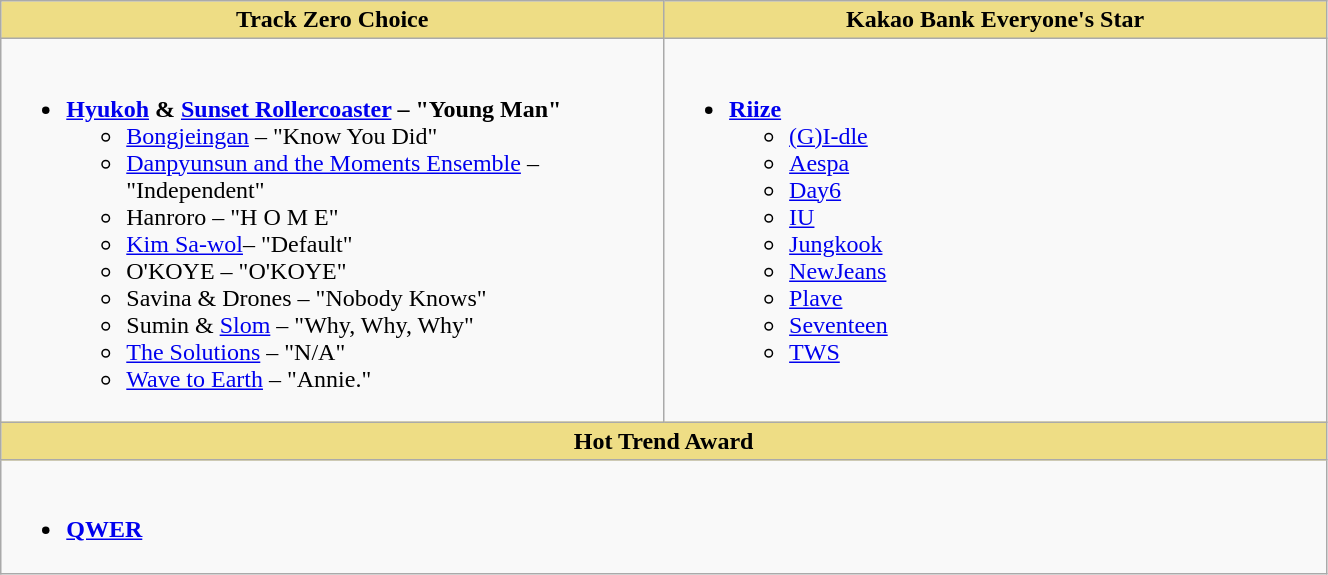<table class="wikitable" style="width:70%">
<tr>
<th scope="col" style="background-color:#EEDD85; width:35%">Track Zero Choice</th>
<th scope="col" style="background-color:#EEDD85; width:35%">Kakao Bank Everyone's Star</th>
</tr>
<tr>
<td style="vertical-align:top"><br><ul><li><strong><a href='#'>Hyukoh</a> & <a href='#'>Sunset Rollercoaster</a> – "Young Man"</strong><ul><li><a href='#'>Bongjeingan</a> – "Know You Did"</li><li><a href='#'>Danpyunsun and the Moments Ensemble</a> – "Independent"</li><li>Hanroro – "H O M E"</li><li><a href='#'>Kim Sa-wol</a>– "Default"</li><li>O'KOYE – "O'KOYE" </li><li>Savina & Drones – "Nobody Knows"</li><li>Sumin & <a href='#'>Slom</a> – "Why, Why, Why"</li><li><a href='#'>The Solutions</a> – "N/A"</li><li><a href='#'>Wave to Earth</a> – "Annie."</li></ul></li></ul></td>
<td style="vertical-align:top"><br><ul><li><strong><a href='#'>Riize</a></strong><ul><li><a href='#'>(G)I-dle</a></li><li><a href='#'>Aespa</a></li><li><a href='#'>Day6</a></li><li><a href='#'>IU</a></li><li><a href='#'>Jungkook</a></li><li><a href='#'>NewJeans</a></li><li><a href='#'>Plave</a></li><li><a href='#'>Seventeen</a></li><li><a href='#'>TWS</a></li></ul></li></ul></td>
</tr>
<tr>
<th scope="col" colspan="2" style="background-color:#EEDD85">Hot Trend Award</th>
</tr>
<tr>
<td colspan="2"><br><ul><li><strong><a href='#'>QWER</a></strong></li></ul></td>
</tr>
</table>
